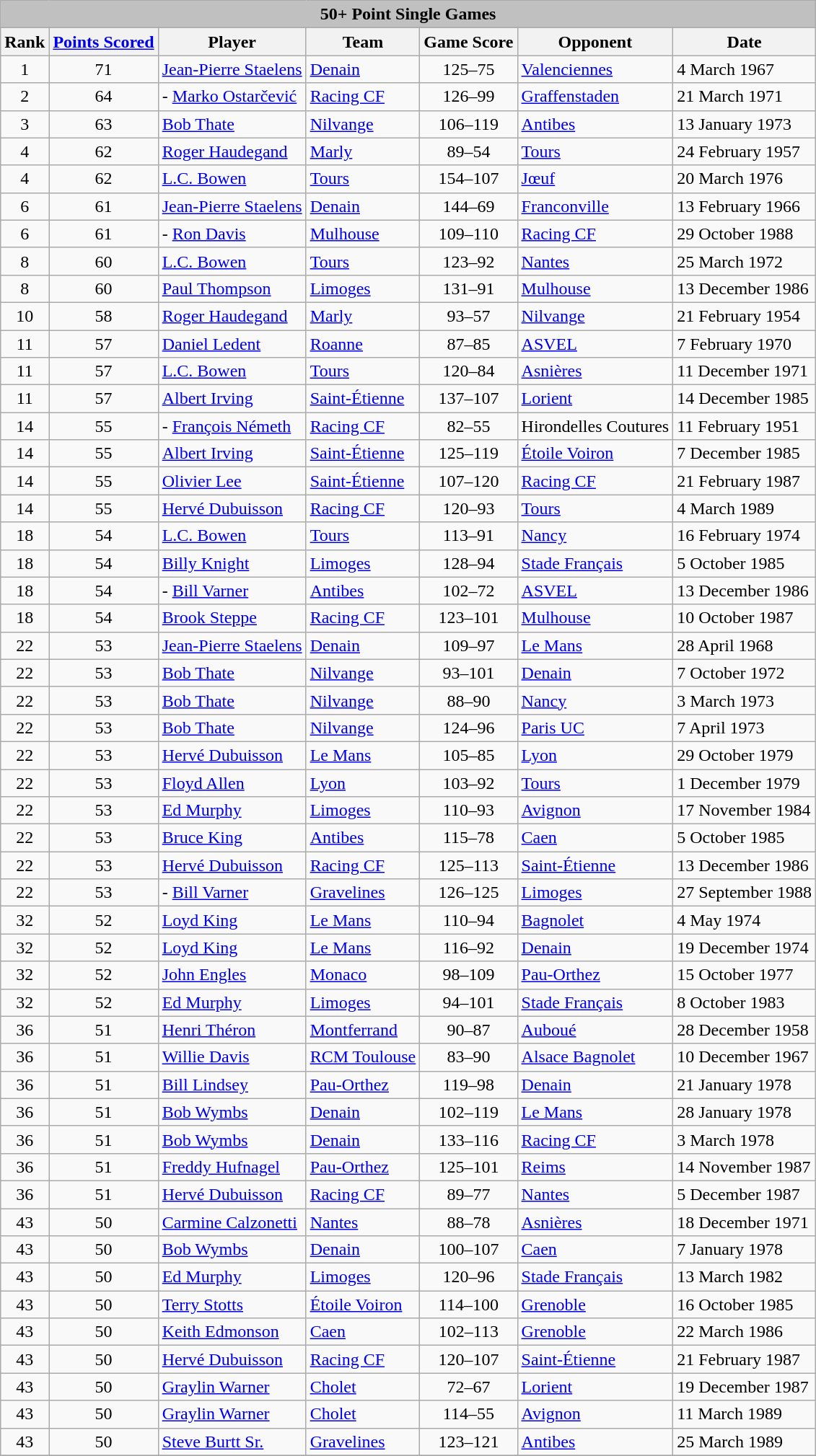<table class="wikitable sortable" style="text-align:center;">
<tr>
<th colspan="7" style="text-align:center;background-color:silver;">50+ Point Single Games</th>
</tr>
<tr>
<th rowspan="1">Rank</th>
<th rowspan="1"><a href='#'>Points Scored</a></th>
<th rowspan="1">Player</th>
<th rowspan="1">Team</th>
<th rowspan="1">Game Score</th>
<th rowspan="1">Opponent</th>
<th rowspan="1">Date</th>
</tr>
<tr>
<td align=center>1</td>
<td align=center>71</td>
<td align=left> <a href='#'>Jean-Pierre Staelens</a></td>
<td align=left><a href='#'>Denain</a></td>
<td align=center>125–75</td>
<td align=left><a href='#'>Valenciennes</a></td>
<td align=left>4 March 1967</td>
</tr>
<tr>
<td align=center>2</td>
<td align=center>64</td>
<td align=left>- <a href='#'>Marko Ostarčević</a></td>
<td align=left><a href='#'>Racing CF</a></td>
<td align=center>126–99</td>
<td align=left><a href='#'>Graffenstaden</a></td>
<td align=left>21 March 1971</td>
</tr>
<tr>
<td align=center>3</td>
<td align=center>63</td>
<td align=left> <a href='#'>Bob Thate</a></td>
<td align=left><a href='#'>Nilvange</a></td>
<td align=center>106–119</td>
<td align=left><a href='#'>Antibes</a></td>
<td align=left>13 January 1973</td>
</tr>
<tr>
<td align=center>4</td>
<td align=center>62</td>
<td align=left> <a href='#'>Roger Haudegand</a></td>
<td align=left><a href='#'>Marly</a></td>
<td align=center>89–54</td>
<td align=left><a href='#'>Tours</a></td>
<td align=left>24 February 1957</td>
</tr>
<tr>
<td align=center>4</td>
<td align=center>62</td>
<td align=left> <a href='#'>L.C. Bowen</a></td>
<td align=left><a href='#'>Tours</a></td>
<td align=center>154–107</td>
<td align=left><a href='#'>Jœuf</a></td>
<td align=left>20 March 1976</td>
</tr>
<tr>
<td align=center>6</td>
<td align=center>61</td>
<td align=left> <a href='#'>Jean-Pierre Staelens</a></td>
<td align=left><a href='#'>Denain</a></td>
<td align=center>144–69</td>
<td align=left><a href='#'>Franconville</a></td>
<td align=left>13 February 1966</td>
</tr>
<tr>
<td align=center>6</td>
<td align=center>61</td>
<td align=left>- <a href='#'>Ron Davis</a></td>
<td align=left><a href='#'>Mulhouse</a></td>
<td align=center>109–110</td>
<td align=left><a href='#'>Racing CF</a></td>
<td align=left>29 October 1988</td>
</tr>
<tr>
<td align=center>8</td>
<td align=center>60</td>
<td align=left> <a href='#'>L.C. Bowen</a></td>
<td align=left><a href='#'>Tours</a></td>
<td align=center>123–92</td>
<td align=left><a href='#'>Nantes</a></td>
<td align=left>25 March 1972</td>
</tr>
<tr>
<td align=center>8</td>
<td align=center>60</td>
<td align=left> <a href='#'>Paul Thompson</a></td>
<td align=left><a href='#'>Limoges</a></td>
<td align=center>131–91</td>
<td align=left><a href='#'>Mulhouse</a></td>
<td align=left>13 December 1986</td>
</tr>
<tr>
<td align=center>10</td>
<td align=center>58</td>
<td align=left> <a href='#'>Roger Haudegand</a></td>
<td align=left><a href='#'>Marly</a></td>
<td align=center>93–57</td>
<td align=left><a href='#'>Nilvange</a></td>
<td align=left>21 February 1954</td>
</tr>
<tr>
<td align=center>11</td>
<td align=center>57</td>
<td align=left> <a href='#'>Daniel Ledent</a></td>
<td align=left><a href='#'>Roanne</a></td>
<td align=center>87–85</td>
<td align=left><a href='#'>ASVEL</a></td>
<td align=left>7 February 1970</td>
</tr>
<tr>
<td align=center>11</td>
<td align=center>57</td>
<td align=left> <a href='#'>L.C. Bowen</a></td>
<td align=left><a href='#'>Tours</a></td>
<td align=center>120–84</td>
<td align=left><a href='#'>Asnières</a></td>
<td align=left>11 December 1971</td>
</tr>
<tr>
<td align=center>11</td>
<td align=center>57</td>
<td align=left> <a href='#'>Albert Irving</a></td>
<td align=left><a href='#'>Saint-Étienne</a></td>
<td align=center>137–107</td>
<td align=left><a href='#'>Lorient</a></td>
<td align=left>14 December 1985</td>
</tr>
<tr>
<td align=center>14</td>
<td align=center>55</td>
<td align=left>- <a href='#'>François Németh</a></td>
<td align=left><a href='#'>Racing CF</a></td>
<td align=center>82–55</td>
<td align=left>Hirondelles Coutures</td>
<td align=left>11 February 1951</td>
</tr>
<tr>
<td align=center>14</td>
<td align=center>55</td>
<td align=left> <a href='#'>Albert Irving</a></td>
<td align=left><a href='#'>Saint-Étienne</a></td>
<td align=center>125–119</td>
<td align=left><a href='#'>Étoile Voiron</a></td>
<td align=left>7 December 1985</td>
</tr>
<tr>
<td align=center>14</td>
<td align=center>55</td>
<td align=left> <a href='#'>Olivier Lee</a></td>
<td align=left><a href='#'>Saint-Étienne</a></td>
<td align=center>107–120</td>
<td align=left><a href='#'>Racing CF</a></td>
<td align=left>21 February 1987</td>
</tr>
<tr>
<td align=center>14</td>
<td align=center>55</td>
<td align=left> <a href='#'>Hervé Dubuisson</a></td>
<td align=left><a href='#'>Racing CF</a></td>
<td align=center>120–93</td>
<td align=left><a href='#'>Tours</a></td>
<td align=left>4 March 1989</td>
</tr>
<tr>
<td align=center>18</td>
<td align=center>54</td>
<td align=left> <a href='#'>L.C. Bowen</a></td>
<td align=left><a href='#'>Tours</a></td>
<td align=center>113–91</td>
<td align=left><a href='#'>Nancy</a></td>
<td align=left>16 February 1974</td>
</tr>
<tr>
<td align=center>18</td>
<td align=center>54</td>
<td align=left> <a href='#'>Billy Knight</a></td>
<td align=left><a href='#'>Limoges</a></td>
<td align=center>128–94</td>
<td align=left><a href='#'>Stade Français</a></td>
<td align=left>5 October 1985</td>
</tr>
<tr>
<td align=center>18</td>
<td align=center>54</td>
<td align=left>- <a href='#'>Bill Varner</a></td>
<td align=left><a href='#'>Antibes</a></td>
<td align=center>102–72</td>
<td align=left><a href='#'>ASVEL</a></td>
<td align=left>13 December 1986</td>
</tr>
<tr>
<td align=center>18</td>
<td align=center>54</td>
<td align=left> <a href='#'>Brook Steppe</a></td>
<td align=left><a href='#'>Racing CF</a></td>
<td align=center>123–101</td>
<td align=left><a href='#'>Mulhouse</a></td>
<td align=left>10 October 1987</td>
</tr>
<tr>
<td align=center>22</td>
<td align=center>53</td>
<td align=left> <a href='#'>Jean-Pierre Staelens</a></td>
<td align=left><a href='#'>Denain</a></td>
<td align=center>109–97</td>
<td align=left><a href='#'>Le Mans</a></td>
<td align=left>28 April 1968</td>
</tr>
<tr>
<td align=center>22</td>
<td align=center>53</td>
<td align=left> <a href='#'>Bob Thate</a></td>
<td align=left><a href='#'>Nilvange</a></td>
<td align=center>93–101</td>
<td align=left><a href='#'>Denain</a></td>
<td align=left>7 October 1972</td>
</tr>
<tr>
<td align=center>22</td>
<td align=center>53</td>
<td align=left> <a href='#'>Bob Thate</a></td>
<td align=left><a href='#'>Nilvange</a></td>
<td align=center>88–90</td>
<td align=left><a href='#'>Nancy</a></td>
<td align=left>3 March 1973</td>
</tr>
<tr>
<td align=center>22</td>
<td align=center>53</td>
<td align=left> <a href='#'>Bob Thate</a></td>
<td align=left><a href='#'>Nilvange</a></td>
<td align=center>124–96</td>
<td align=left><a href='#'>Paris UC</a></td>
<td align=left>7 April 1973</td>
</tr>
<tr>
<td align=center>22</td>
<td align=center>53</td>
<td align=left> <a href='#'>Hervé Dubuisson</a></td>
<td align=left><a href='#'>Le Mans</a></td>
<td align=center>105–85</td>
<td align=left><a href='#'>Lyon</a></td>
<td align=left>29 October 1979</td>
</tr>
<tr>
<td align=center>22</td>
<td align=center>53</td>
<td align=left> <a href='#'>Floyd Allen</a></td>
<td align=left><a href='#'>Lyon</a></td>
<td align=center>103–92</td>
<td align=left><a href='#'>Tours</a></td>
<td align=left>1 December 1979</td>
</tr>
<tr>
<td align=center>22</td>
<td align=center>53</td>
<td align=left> <a href='#'>Ed Murphy</a></td>
<td align=left><a href='#'>Limoges</a></td>
<td align=center>110–93</td>
<td align=left><a href='#'>Avignon</a></td>
<td align=left>17 November 1984</td>
</tr>
<tr>
<td align=center>22</td>
<td align=center>53</td>
<td align=left> <a href='#'>Bruce King</a></td>
<td align=left><a href='#'>Antibes</a></td>
<td align=center>115–78</td>
<td align=left><a href='#'>Caen</a></td>
<td align=left>5 October 1985</td>
</tr>
<tr>
<td align=center>22</td>
<td align=center>53</td>
<td align=left> <a href='#'>Hervé Dubuisson</a></td>
<td align=left><a href='#'>Racing CF</a></td>
<td align=center>125–113</td>
<td align=left><a href='#'>Saint-Étienne</a></td>
<td align=left>13 December 1986</td>
</tr>
<tr>
<td align=center>22</td>
<td align=center>53</td>
<td align=left>- <a href='#'>Bill Varner</a></td>
<td align=left><a href='#'>Gravelines</a></td>
<td align=center>126–125</td>
<td align=left><a href='#'>Limoges</a></td>
<td align=left>27 September 1988</td>
</tr>
<tr>
<td align=center>32</td>
<td align=center>52</td>
<td align=left> <a href='#'>Loyd King</a></td>
<td align=left><a href='#'>Le Mans</a></td>
<td align=center>110–94</td>
<td align=left><a href='#'>Bagnolet</a></td>
<td align=left>4 May 1974</td>
</tr>
<tr>
<td align=center>32</td>
<td align=center>52</td>
<td align=left> <a href='#'>Loyd King</a></td>
<td align=left><a href='#'>Le Mans</a></td>
<td align=center>116–92</td>
<td align=left><a href='#'>Denain</a></td>
<td align=left>19 December 1974</td>
</tr>
<tr>
<td align=center>32</td>
<td align=center>52</td>
<td align=left> <a href='#'>John Engles</a></td>
<td align=left><a href='#'>Monaco</a></td>
<td align=center>98–109</td>
<td align=left><a href='#'>Pau-Orthez</a></td>
<td align=left>15 October 1977</td>
</tr>
<tr>
<td align=center>32</td>
<td align=center>52</td>
<td align=left> <a href='#'>Ed Murphy</a></td>
<td align=left><a href='#'>Limoges</a></td>
<td align=center>94–101</td>
<td align=left><a href='#'>Stade Français</a></td>
<td align=left>8 October 1983</td>
</tr>
<tr>
<td align=center>36</td>
<td align=center>51</td>
<td align=left> <a href='#'>Henri Théron</a></td>
<td align=left><a href='#'>Montferrand</a></td>
<td align=center>90–87</td>
<td align=left><a href='#'>Auboué</a></td>
<td align=left>28 December 1958</td>
</tr>
<tr>
<td align=center>36</td>
<td align=center>51</td>
<td align=left> <a href='#'>Willie Davis</a></td>
<td align=left><a href='#'>RCM Toulouse</a></td>
<td align=center>83–90</td>
<td align=left><a href='#'>Alsace Bagnolet</a></td>
<td align=left>10 December 1967</td>
</tr>
<tr>
<td align=center>36</td>
<td align=center>51</td>
<td align=left> <a href='#'>Bill Lindsey</a></td>
<td align=left><a href='#'>Pau-Orthez</a></td>
<td align=center>119–98</td>
<td align=left><a href='#'>Denain</a></td>
<td align=left>21 January 1978</td>
</tr>
<tr>
<td align=center>36</td>
<td align=center>51</td>
<td align=left> <a href='#'>Bob Wymbs</a></td>
<td align=left><a href='#'>Denain</a></td>
<td align=center>102–119</td>
<td align=left><a href='#'>Le Mans</a></td>
<td align=left>28 January 1978</td>
</tr>
<tr>
<td align=center>36</td>
<td align=center>51</td>
<td align=left> <a href='#'>Bob Wymbs</a></td>
<td align=left><a href='#'>Denain</a></td>
<td align=center>133–116</td>
<td align=left><a href='#'>Racing CF</a></td>
<td align=left>3 March 1978</td>
</tr>
<tr>
<td align=center>36</td>
<td align=center>51</td>
<td align=left> <a href='#'>Freddy Hufnagel</a></td>
<td align=left><a href='#'>Pau-Orthez</a></td>
<td align=center>125–101</td>
<td align=left><a href='#'>Reims</a></td>
<td align=left>14 November 1987</td>
</tr>
<tr>
<td align=center>36</td>
<td align=center>51</td>
<td align=left> <a href='#'>Hervé Dubuisson</a></td>
<td align=left><a href='#'>Racing CF</a></td>
<td align=center>89–77</td>
<td align=left><a href='#'>Nantes</a></td>
<td align=left>5 December 1987</td>
</tr>
<tr>
<td align=center>43</td>
<td align=center>50</td>
<td align=left> <a href='#'>Carmine Calzonetti</a></td>
<td align=left><a href='#'>Nantes</a></td>
<td align=center>88–78</td>
<td align=left><a href='#'>Asnières</a></td>
<td align=left>18 December 1971</td>
</tr>
<tr>
<td align=center>43</td>
<td align=center>50</td>
<td align=left> <a href='#'>Bob Wymbs</a></td>
<td align=left><a href='#'>Denain</a></td>
<td align=center>100–107</td>
<td align=left><a href='#'>Caen</a></td>
<td align=left>7 January 1978</td>
</tr>
<tr>
<td align=center>43</td>
<td align=center>50</td>
<td align=left> <a href='#'>Ed Murphy</a></td>
<td align=left><a href='#'>Limoges</a></td>
<td align=center>120–96</td>
<td align=left><a href='#'>Stade Français</a></td>
<td align=left>13 March 1982</td>
</tr>
<tr>
<td align=center>43</td>
<td align=center>50</td>
<td align=left> <a href='#'>Terry Stotts</a></td>
<td align=left><a href='#'>Étoile Voiron</a></td>
<td align=center>114–100</td>
<td align=left><a href='#'>Grenoble</a></td>
<td align=left>16 October 1985</td>
</tr>
<tr>
<td align=center>43</td>
<td align=center>50</td>
<td align=left> <a href='#'>Keith Edmonson</a></td>
<td align=left><a href='#'>Caen</a></td>
<td align=center>102–113</td>
<td align=left><a href='#'>Grenoble</a></td>
<td align=left>22 March 1986</td>
</tr>
<tr>
<td align=center>43</td>
<td align=center>50</td>
<td align=left> <a href='#'>Hervé Dubuisson</a></td>
<td align=left><a href='#'>Racing CF</a></td>
<td align=center>120–107</td>
<td align=left><a href='#'>Saint-Étienne</a></td>
<td align=left>21 February 1987</td>
</tr>
<tr>
<td align=center>43</td>
<td align=center>50</td>
<td align=left> <a href='#'>Graylin Warner</a></td>
<td align=left><a href='#'>Cholet</a></td>
<td align=center>72–67</td>
<td align=left><a href='#'>Lorient</a></td>
<td align=left>19 December 1987</td>
</tr>
<tr>
<td align=center>43</td>
<td align=center>50</td>
<td align=left> <a href='#'>Graylin Warner</a></td>
<td align=left><a href='#'>Cholet</a></td>
<td align=center>114–55</td>
<td align=left><a href='#'>Avignon</a></td>
<td align=left>11 March 1989</td>
</tr>
<tr>
<td align=center>43</td>
<td align=center>50</td>
<td align=left> <a href='#'>Steve Burtt Sr.</a></td>
<td align=left><a href='#'>Gravelines</a></td>
<td align=center>123–121</td>
<td align=left><a href='#'>Antibes</a></td>
<td align=left>25 March 1989</td>
</tr>
<tr>
</tr>
</table>
